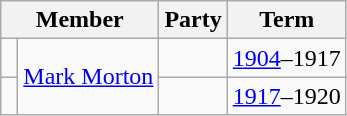<table class="wikitable">
<tr>
<th colspan="2">Member</th>
<th>Party</th>
<th>Term</th>
</tr>
<tr>
<td> </td>
<td rowspan="2"><a href='#'>Mark Morton</a></td>
<td></td>
<td><a href='#'>1904</a>–1917</td>
</tr>
<tr>
<td> </td>
<td></td>
<td><a href='#'>1917</a>–1920</td>
</tr>
</table>
